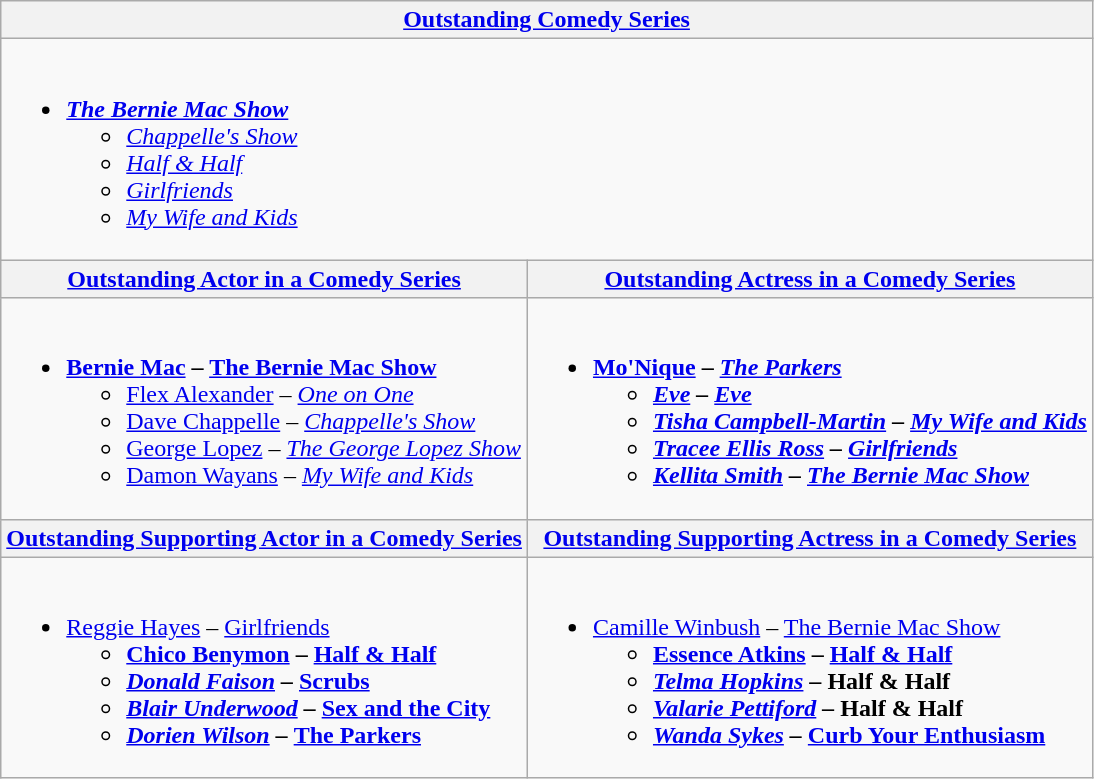<table class="wikitable">
<tr>
<th colspan="2"><a href='#'>Outstanding Comedy Series</a></th>
</tr>
<tr>
<td colspan="2"><br><ul><li><strong><em><a href='#'>The Bernie Mac Show</a></em></strong><ul><li><em><a href='#'>Chappelle's Show</a></em></li><li><em><a href='#'>Half & Half</a></em></li><li><a href='#'><em>Girlfriends</em></a></li><li><em><a href='#'>My Wife and Kids</a></em></li></ul></li></ul></td>
</tr>
<tr>
<th><a href='#'>Outstanding Actor in a Comedy Series</a></th>
<th><a href='#'>Outstanding Actress in a Comedy Series</a></th>
</tr>
<tr>
<td><br><ul><li><strong><a href='#'>Bernie Mac</a></strong> <strong>– <a href='#'>The Bernie Mac Show</a></strong><ul><li><a href='#'>Flex Alexander</a> – <em><a href='#'>One on One</a></em></li><li><a href='#'>Dave Chappelle</a> – <em><a href='#'>Chappelle's Show</a></em></li><li><a href='#'>George Lopez</a> – <em><a href='#'>The George Lopez Show</a></em></li><li><a href='#'>Damon Wayans</a> – <em><a href='#'>My Wife and Kids</a></em></li></ul></li></ul></td>
<td><br><ul><li><strong><a href='#'>Mo'Nique</a></strong> <strong>– <em><a href='#'>The Parkers</a><strong><em><ul><li><a href='#'>Eve</a> – </em><a href='#'>Eve</a><em></li><li><a href='#'>Tisha Campbell-Martin</a> – </em><a href='#'>My Wife and Kids</a><em></li><li><a href='#'>Tracee Ellis Ross</a> – </em><a href='#'>Girlfriends</a><em></li><li><a href='#'>Kellita Smith</a> – </em><a href='#'>The Bernie Mac Show</a><em></li></ul></li></ul></td>
</tr>
<tr>
<th><a href='#'>Outstanding Supporting Actor in a Comedy Series</a></th>
<th><a href='#'>Outstanding Supporting Actress in a Comedy Series</a></th>
</tr>
<tr>
<td><br><ul><li></strong><a href='#'>Reggie Hayes</a><strong> </strong>– <a href='#'>Girlfriends</a><strong><ul><li><a href='#'>Chico Benymon</a> – </em><a href='#'>Half & Half</a><em></li><li><a href='#'>Donald Faison</a> – </em><a href='#'>Scrubs</a><em></li><li><a href='#'>Blair Underwood</a> – </em><a href='#'>Sex and the City</a><em></li><li><a href='#'>Dorien Wilson</a> – </em><a href='#'>The Parkers</a><em></li></ul></li></ul></td>
<td><br><ul><li></strong><a href='#'>Camille Winbush</a><strong> </strong>– <a href='#'>The Bernie Mac Show</a><strong><ul><li><a href='#'>Essence Atkins</a> </em>– <a href='#'>Half & Half</a><em></li><li><a href='#'>Telma Hopkins</a> – </em>Half & Half<em></li><li><a href='#'>Valarie Pettiford</a> – </em>Half & Half<em></li><li><a href='#'>Wanda Sykes</a> – </em><a href='#'>Curb Your Enthusiasm</a><em></li></ul></li></ul></td>
</tr>
</table>
